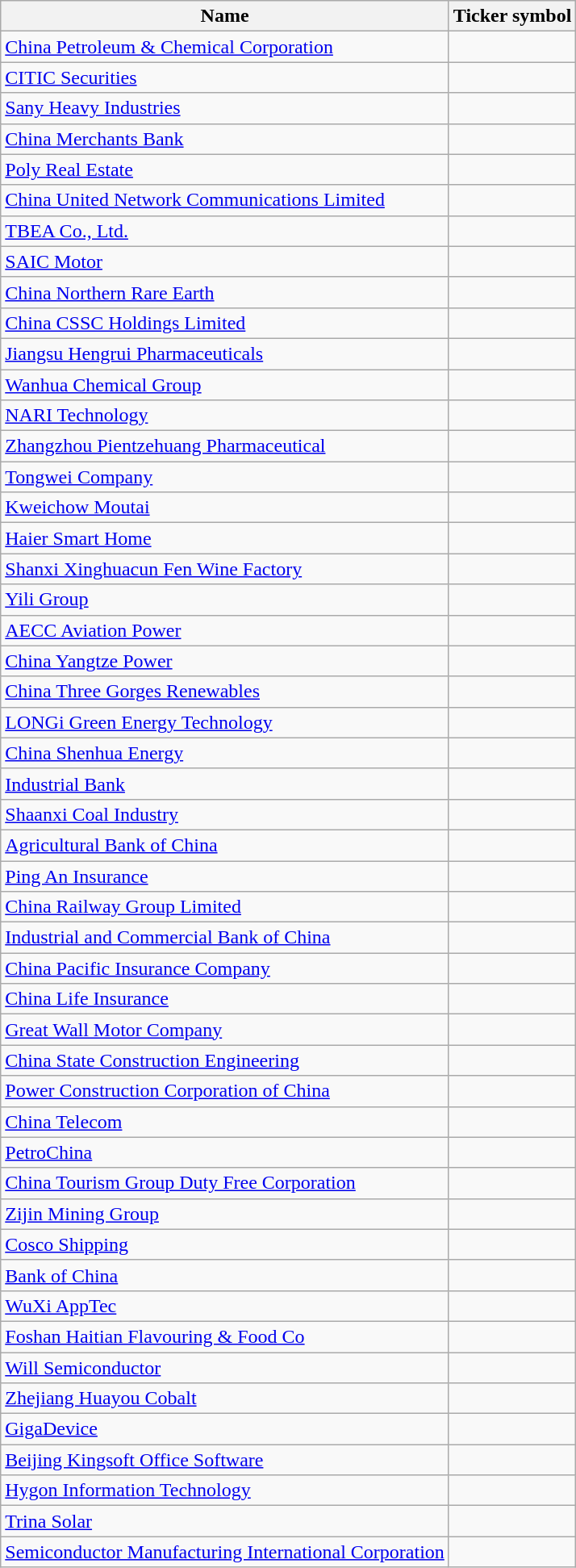<table class="wikitable sortable" id='constituents'>
<tr>
<th>Name</th>
<th>Ticker symbol</th>
</tr>
<tr>
<td><a href='#'>China Petroleum & Chemical Corporation</a></td>
<td></td>
</tr>
<tr>
<td><a href='#'>CITIC Securities</a></td>
<td></td>
</tr>
<tr>
<td><a href='#'>Sany Heavy Industries</a></td>
<td></td>
</tr>
<tr>
<td><a href='#'>China Merchants Bank</a></td>
<td></td>
</tr>
<tr>
<td><a href='#'>Poly Real Estate</a></td>
<td></td>
</tr>
<tr>
<td><a href='#'>China United Network Communications Limited</a></td>
<td></td>
</tr>
<tr>
<td><a href='#'>TBEA Co., Ltd.</a></td>
<td></td>
</tr>
<tr>
<td><a href='#'>SAIC Motor</a></td>
<td></td>
</tr>
<tr>
<td><a href='#'>China Northern Rare Earth</a></td>
<td></td>
</tr>
<tr>
<td><a href='#'>China CSSC Holdings Limited</a></td>
<td></td>
</tr>
<tr>
<td><a href='#'>Jiangsu Hengrui Pharmaceuticals</a></td>
<td></td>
</tr>
<tr>
<td><a href='#'>Wanhua Chemical Group</a></td>
<td></td>
</tr>
<tr>
<td><a href='#'>NARI Technology</a></td>
<td></td>
</tr>
<tr>
<td><a href='#'>Zhangzhou Pientzehuang Pharmaceutical</a></td>
<td></td>
</tr>
<tr>
<td><a href='#'>Tongwei Company</a></td>
<td></td>
</tr>
<tr>
<td><a href='#'>Kweichow Moutai</a></td>
<td></td>
</tr>
<tr>
<td><a href='#'>Haier Smart Home</a></td>
<td></td>
</tr>
<tr>
<td><a href='#'>Shanxi Xinghuacun Fen Wine Factory</a></td>
<td></td>
</tr>
<tr>
<td><a href='#'>Yili Group</a></td>
<td></td>
</tr>
<tr>
<td><a href='#'>AECC Aviation Power</a></td>
<td></td>
</tr>
<tr>
<td><a href='#'>China Yangtze Power</a></td>
<td></td>
</tr>
<tr>
<td><a href='#'>China Three Gorges Renewables</a></td>
<td></td>
</tr>
<tr>
<td><a href='#'>LONGi Green Energy Technology</a></td>
<td></td>
</tr>
<tr>
<td><a href='#'>China Shenhua Energy</a></td>
<td></td>
</tr>
<tr>
<td><a href='#'>Industrial Bank</a></td>
<td></td>
</tr>
<tr>
<td><a href='#'>Shaanxi Coal Industry</a></td>
<td></td>
</tr>
<tr>
<td><a href='#'>Agricultural Bank of China</a></td>
<td></td>
</tr>
<tr>
<td><a href='#'>Ping An Insurance</a></td>
<td></td>
</tr>
<tr>
<td><a href='#'>China Railway Group Limited</a></td>
<td></td>
</tr>
<tr>
<td><a href='#'>Industrial and Commercial Bank of China</a></td>
<td></td>
</tr>
<tr>
<td><a href='#'>China Pacific Insurance Company</a></td>
<td></td>
</tr>
<tr>
<td><a href='#'>China Life Insurance</a></td>
<td></td>
</tr>
<tr>
<td><a href='#'>Great Wall Motor Company</a></td>
<td></td>
</tr>
<tr>
<td><a href='#'>China State Construction Engineering</a></td>
<td></td>
</tr>
<tr>
<td><a href='#'>Power Construction Corporation of China</a></td>
<td></td>
</tr>
<tr>
<td><a href='#'>China Telecom</a></td>
<td></td>
</tr>
<tr>
<td><a href='#'>PetroChina</a></td>
<td></td>
</tr>
<tr>
<td><a href='#'>China Tourism Group Duty Free Corporation</a></td>
<td></td>
</tr>
<tr>
<td><a href='#'>Zijin Mining Group</a></td>
<td></td>
</tr>
<tr>
<td><a href='#'>Cosco Shipping</a></td>
<td></td>
</tr>
<tr>
<td><a href='#'>Bank of China</a></td>
<td></td>
</tr>
<tr>
<td><a href='#'>WuXi AppTec</a></td>
<td></td>
</tr>
<tr>
<td><a href='#'>Foshan Haitian Flavouring & Food Co</a></td>
<td></td>
</tr>
<tr>
<td><a href='#'>Will Semiconductor</a></td>
<td></td>
</tr>
<tr>
<td><a href='#'>Zhejiang Huayou Cobalt</a></td>
<td></td>
</tr>
<tr>
<td><a href='#'>GigaDevice</a></td>
<td></td>
</tr>
<tr>
<td><a href='#'>Beijing Kingsoft Office Software</a></td>
<td></td>
</tr>
<tr>
<td><a href='#'>Hygon Information Technology</a></td>
<td></td>
</tr>
<tr>
<td><a href='#'>Trina Solar</a></td>
<td></td>
</tr>
<tr>
<td><a href='#'>Semiconductor Manufacturing International Corporation</a></td>
<td></td>
</tr>
</table>
